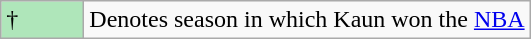<table class="wikitable">
<tr>
<td style="background:#AFE6BA; width:3em;">†</td>
<td>Denotes season in which Kaun won the <a href='#'>NBA</a></td>
</tr>
</table>
